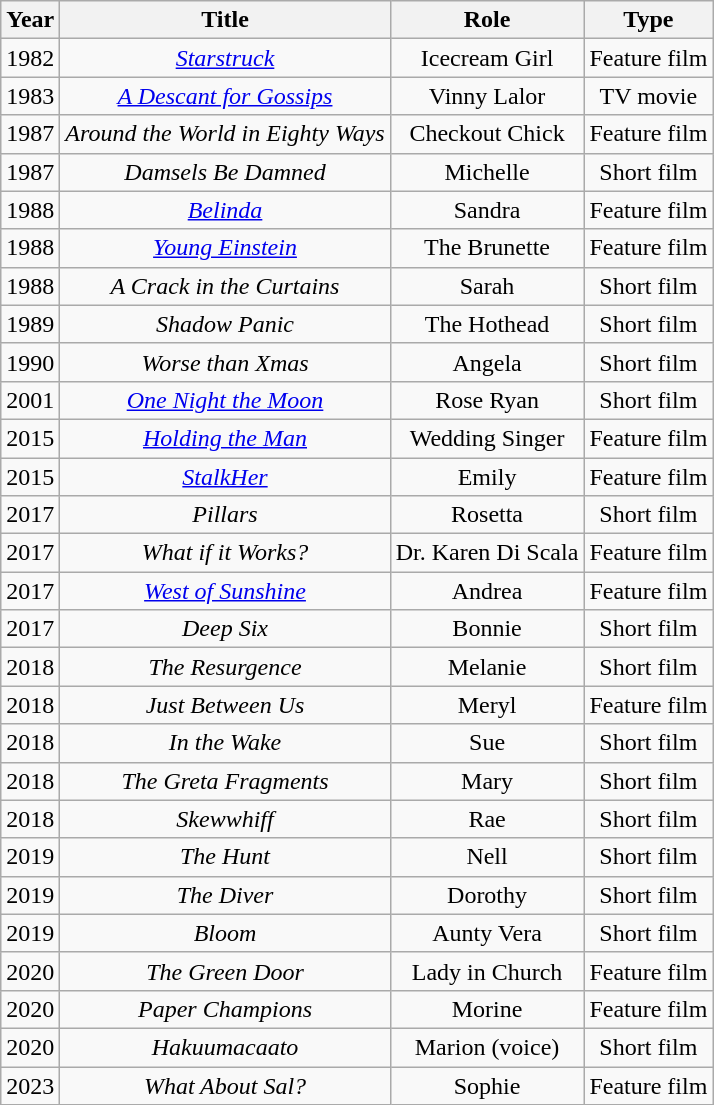<table class="wikitable" style="text-align:center;">
<tr>
<th>Year</th>
<th>Title</th>
<th>Role</th>
<th>Type</th>
</tr>
<tr>
<td>1982</td>
<td><em><a href='#'>Starstruck</a></em></td>
<td>Icecream Girl</td>
<td>Feature film</td>
</tr>
<tr>
<td>1983</td>
<td><em><a href='#'>A Descant for Gossips</a></em></td>
<td>Vinny Lalor</td>
<td>TV movie</td>
</tr>
<tr>
<td>1987</td>
<td><em>Around the World in Eighty Ways</em></td>
<td>Checkout Chick</td>
<td>Feature film</td>
</tr>
<tr>
<td>1987</td>
<td><em>Damsels Be Damned</em></td>
<td>Michelle</td>
<td>Short film</td>
</tr>
<tr>
<td>1988</td>
<td><em><a href='#'>Belinda</a></em></td>
<td>Sandra</td>
<td>Feature film</td>
</tr>
<tr>
<td>1988</td>
<td><em><a href='#'>Young Einstein</a></em></td>
<td>The Brunette</td>
<td>Feature film</td>
</tr>
<tr>
<td>1988</td>
<td><em>A Crack in the Curtains</em></td>
<td>Sarah</td>
<td>Short film</td>
</tr>
<tr>
<td>1989</td>
<td><em>Shadow Panic</em></td>
<td>The Hothead</td>
<td>Short film</td>
</tr>
<tr>
<td>1990</td>
<td><em>Worse than Xmas</em></td>
<td>Angela</td>
<td>Short film</td>
</tr>
<tr>
<td>2001</td>
<td><em><a href='#'>One Night the Moon</a></em></td>
<td>Rose Ryan</td>
<td>Short film</td>
</tr>
<tr>
<td>2015</td>
<td><em><a href='#'>Holding the Man</a></em></td>
<td>Wedding Singer</td>
<td>Feature film</td>
</tr>
<tr>
<td>2015</td>
<td><em><a href='#'>StalkHer</a></em></td>
<td>Emily</td>
<td>Feature film</td>
</tr>
<tr>
<td>2017</td>
<td><em>Pillars</em></td>
<td>Rosetta</td>
<td>Short film</td>
</tr>
<tr>
<td>2017</td>
<td><em>What if it Works?</em></td>
<td>Dr. Karen Di Scala</td>
<td>Feature film</td>
</tr>
<tr>
<td>2017</td>
<td><em><a href='#'>West of Sunshine</a></em></td>
<td>Andrea</td>
<td>Feature film</td>
</tr>
<tr>
<td>2017</td>
<td><em>Deep Six</em></td>
<td>Bonnie</td>
<td>Short film</td>
</tr>
<tr>
<td>2018</td>
<td><em>The Resurgence</em></td>
<td>Melanie</td>
<td>Short film</td>
</tr>
<tr>
<td>2018</td>
<td><em>Just Between Us</em></td>
<td>Meryl</td>
<td>Feature film</td>
</tr>
<tr>
<td>2018</td>
<td><em>In the Wake</em></td>
<td>Sue</td>
<td>Short film</td>
</tr>
<tr>
<td>2018</td>
<td><em>The Greta Fragments</em></td>
<td>Mary</td>
<td>Short film</td>
</tr>
<tr>
<td>2018</td>
<td><em>Skewwhiff</em></td>
<td>Rae</td>
<td>Short film</td>
</tr>
<tr>
<td>2019</td>
<td><em>The Hunt</em></td>
<td>Nell</td>
<td>Short film</td>
</tr>
<tr>
<td>2019</td>
<td><em>The Diver</em></td>
<td>Dorothy</td>
<td>Short film</td>
</tr>
<tr>
<td>2019</td>
<td><em>Bloom</em></td>
<td>Aunty Vera</td>
<td>Short film</td>
</tr>
<tr>
<td>2020</td>
<td><em>The Green Door</em></td>
<td>Lady in Church</td>
<td>Feature film</td>
</tr>
<tr>
<td>2020</td>
<td><em>Paper Champions</em></td>
<td>Morine</td>
<td>Feature film</td>
</tr>
<tr>
<td>2020</td>
<td><em>Hakuumacaato</em></td>
<td>Marion (voice)</td>
<td>Short film</td>
</tr>
<tr>
<td>2023</td>
<td><em>What About Sal?</em></td>
<td>Sophie</td>
<td>Feature film</td>
</tr>
</table>
